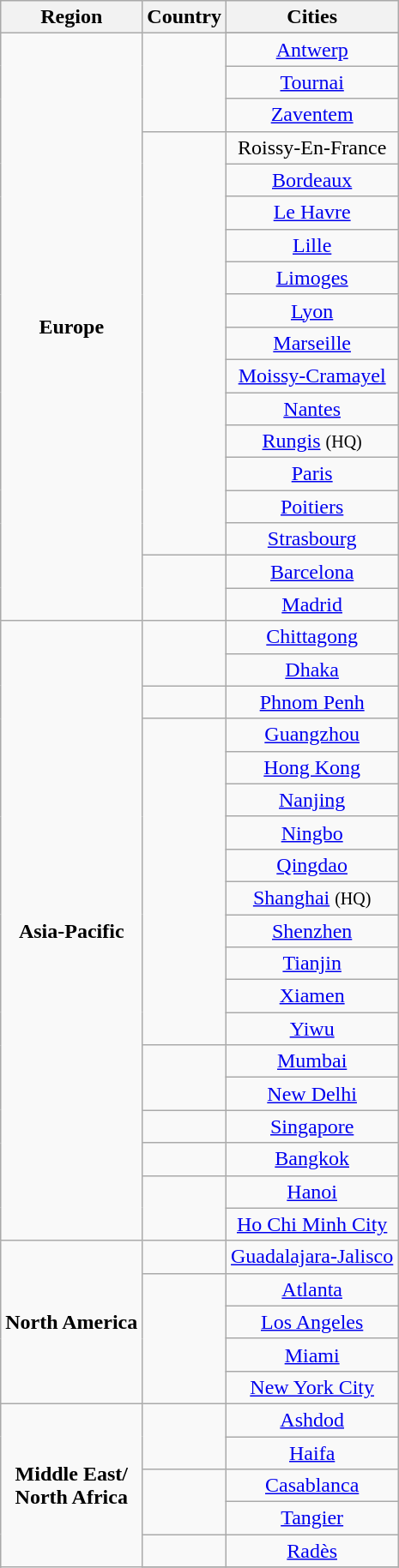<table class="wikitable non-sortable mw-collapsible mw-collapsed">
<tr>
<th>Region</th>
<th>Country</th>
<th>Cities</th>
</tr>
<tr>
<td style="text-align:center;" rowspan="19"><strong>Europe</strong></td>
<td rowspan="4"></td>
</tr>
<tr>
<td style="text-align:center;"><a href='#'>Antwerp</a></td>
</tr>
<tr>
<td style="text-align:center;"><a href='#'>Tournai</a></td>
</tr>
<tr>
<td style="text-align:center;"><a href='#'>Zaventem</a></td>
</tr>
<tr>
<td rowspan="13"></td>
<td style="text-align:center;">Roissy-En-France</td>
</tr>
<tr>
<td style="text-align:center;"><a href='#'>Bordeaux</a></td>
</tr>
<tr>
<td style="text-align:center;"><a href='#'>Le Havre</a></td>
</tr>
<tr>
<td style="text-align:center;"><a href='#'>Lille</a></td>
</tr>
<tr>
<td style="text-align:center;"><a href='#'>Limoges</a></td>
</tr>
<tr>
<td style="text-align:center;"><a href='#'>Lyon</a></td>
</tr>
<tr>
<td style="text-align:center;"><a href='#'>Marseille</a></td>
</tr>
<tr>
<td style="text-align:center;"><a href='#'>Moissy-Cramayel</a></td>
</tr>
<tr>
<td style="text-align:center;"><a href='#'>Nantes</a></td>
</tr>
<tr>
<td style="text-align:center;"><a href='#'>Rungis</a> <small>(HQ)</small></td>
</tr>
<tr>
<td style="text-align:center;"><a href='#'>Paris</a></td>
</tr>
<tr>
<td style="text-align:center;"><a href='#'>Poitiers</a></td>
</tr>
<tr>
<td style="text-align:center;"><a href='#'>Strasbourg</a></td>
</tr>
<tr>
<td rowspan="2"></td>
<td style="text-align:center;"><a href='#'>Barcelona</a></td>
</tr>
<tr>
<td style="text-align:center;"><a href='#'>Madrid</a></td>
</tr>
<tr>
<td style="text-align:center;" rowspan="19"><strong>Asia-Pacific</strong></td>
<td rowspan="2"></td>
<td style="text-align:center;"><a href='#'>Chittagong</a></td>
</tr>
<tr>
<td style="text-align:center;"><a href='#'>Dhaka</a></td>
</tr>
<tr>
<td rowspan="1"></td>
<td style="text-align:center;"><a href='#'>Phnom Penh</a></td>
</tr>
<tr>
<td rowspan="10"></td>
<td style="text-align:center;"><a href='#'>Guangzhou</a></td>
</tr>
<tr>
<td style="text-align:center;"><a href='#'>Hong Kong</a></td>
</tr>
<tr>
<td style="text-align:center;"><a href='#'>Nanjing</a></td>
</tr>
<tr>
<td style="text-align:center;"><a href='#'>Ningbo</a></td>
</tr>
<tr>
<td style="text-align:center;"><a href='#'>Qingdao</a></td>
</tr>
<tr>
<td style="text-align:center;"><a href='#'>Shanghai</a> <small>(HQ)</small></td>
</tr>
<tr>
<td style="text-align:center;"><a href='#'>Shenzhen</a></td>
</tr>
<tr>
<td style="text-align:center;"><a href='#'>Tianjin</a></td>
</tr>
<tr>
<td style="text-align:center;"><a href='#'>Xiamen</a></td>
</tr>
<tr>
<td style="text-align:center;"><a href='#'>Yiwu</a></td>
</tr>
<tr>
<td rowspan="2"></td>
<td style="text-align:center;"><a href='#'>Mumbai</a></td>
</tr>
<tr>
<td style="text-align:center;"><a href='#'>New Delhi</a></td>
</tr>
<tr>
<td rowspan="1"></td>
<td style="text-align:center;"><a href='#'>Singapore</a></td>
</tr>
<tr>
<td rowspan="1"></td>
<td style="text-align:center;"><a href='#'>Bangkok</a></td>
</tr>
<tr>
<td rowspan="2"></td>
<td style="text-align:center;"><a href='#'>Hanoi</a></td>
</tr>
<tr>
<td style="text-align:center;"><a href='#'>Ho Chi Minh City</a></td>
</tr>
<tr>
<td style="text-align:center;" rowspan="5"><strong>North America</strong></td>
<td rowspan="1"></td>
<td style="text-align:center;"><a href='#'>Guadalajara-Jalisco</a></td>
</tr>
<tr>
<td rowspan="4"></td>
<td style="text-align:center;"><a href='#'>Atlanta</a></td>
</tr>
<tr>
<td style="text-align:center;"><a href='#'>Los Angeles</a></td>
</tr>
<tr>
<td style="text-align:center;"><a href='#'>Miami</a></td>
</tr>
<tr>
<td style="text-align:center;"><a href='#'>New York City</a></td>
</tr>
<tr>
<td style="text-align:center;" rowspan="7"><strong>Middle East/<br>North Africa</strong></td>
<td rowspan="2"></td>
<td style="text-align:center;"><a href='#'>Ashdod</a></td>
</tr>
<tr>
<td style="text-align:center;"><a href='#'>Haifa</a></td>
</tr>
<tr>
<td rowspan="2"></td>
<td style="text-align:center;"><a href='#'>Casablanca</a></td>
</tr>
<tr>
<td style="text-align:center;"><a href='#'>Tangier</a></td>
</tr>
<tr>
<td rowspan="1"></td>
<td style="text-align:center;"><a href='#'>Radès</a></td>
</tr>
<tr>
</tr>
</table>
